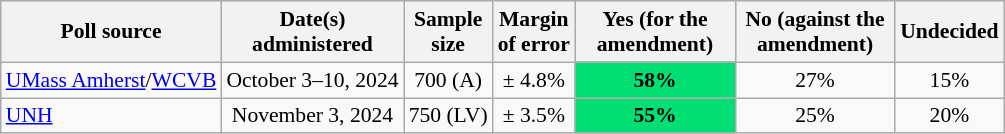<table class="wikitable" style="font-size:90%;text-align:center;">
<tr>
<th>Poll source</th>
<th>Date(s)<br>administered</th>
<th>Sample<br>size</th>
<th>Margin<br>of error</th>
<th style="width:100px;">Yes (for the amendment)</th>
<th style="width:100px;">No (against the amendment)</th>
<th>Undecided</th>
</tr>
<tr>
<td style="text-align:left;"><a href='#'>UMass Amherst</a>/<a href='#'>WCVB</a></td>
<td>October 3–10, 2024</td>
<td>700 (A)</td>
<td>± 4.8%</td>
<td style="background: rgb(1,223,116);"><strong>58%</strong></td>
<td>27%</td>
<td>15%</td>
</tr>
<tr>
<td style="text-align:left;"><a href='#'>UNH</a></td>
<td>November 3, 2024</td>
<td>750 (LV)</td>
<td>± 3.5%</td>
<td style="background: rgb(1,223,116);"><strong>55%</strong></td>
<td>25%</td>
<td>20%</td>
</tr>
</table>
